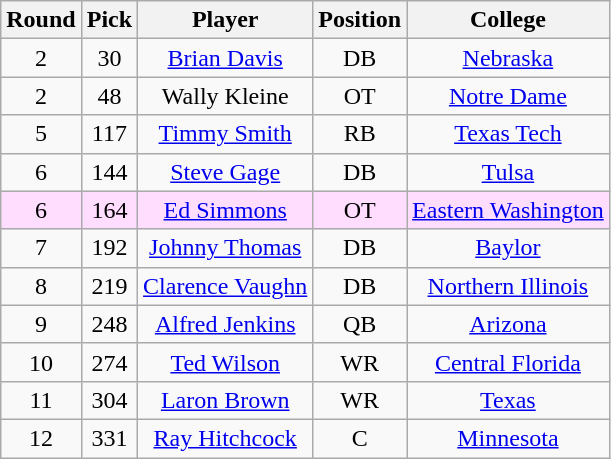<table class="wikitable sortable sortable"  style="text-align:center;">
<tr>
<th>Round</th>
<th>Pick</th>
<th>Player</th>
<th>Position</th>
<th>College</th>
</tr>
<tr>
<td>2</td>
<td>30</td>
<td><a href='#'>Brian Davis</a></td>
<td>DB</td>
<td><a href='#'>Nebraska</a></td>
</tr>
<tr>
<td>2</td>
<td>48</td>
<td>Wally Kleine</td>
<td>OT</td>
<td><a href='#'>Notre Dame</a></td>
</tr>
<tr>
<td>5</td>
<td>117</td>
<td><a href='#'>Timmy Smith</a></td>
<td>RB</td>
<td><a href='#'>Texas Tech</a></td>
</tr>
<tr>
<td>6</td>
<td>144</td>
<td><a href='#'>Steve Gage</a></td>
<td>DB</td>
<td><a href='#'>Tulsa</a></td>
</tr>
<tr style="background:#fdf;">
<td>6</td>
<td>164</td>
<td><a href='#'>Ed Simmons</a></td>
<td>OT</td>
<td><a href='#'>Eastern Washington</a></td>
</tr>
<tr>
<td>7</td>
<td>192</td>
<td><a href='#'>Johnny Thomas</a></td>
<td>DB</td>
<td><a href='#'>Baylor</a></td>
</tr>
<tr>
<td>8</td>
<td>219</td>
<td><a href='#'>Clarence Vaughn</a></td>
<td>DB</td>
<td><a href='#'>Northern Illinois</a></td>
</tr>
<tr>
<td>9</td>
<td>248</td>
<td><a href='#'>Alfred Jenkins</a></td>
<td>QB</td>
<td><a href='#'>Arizona</a></td>
</tr>
<tr>
<td>10</td>
<td>274</td>
<td><a href='#'>Ted Wilson</a></td>
<td>WR</td>
<td><a href='#'>Central Florida</a></td>
</tr>
<tr>
<td>11</td>
<td>304</td>
<td><a href='#'>Laron Brown</a></td>
<td>WR</td>
<td><a href='#'>Texas</a></td>
</tr>
<tr>
<td>12</td>
<td>331</td>
<td><a href='#'>Ray Hitchcock</a></td>
<td>C</td>
<td><a href='#'>Minnesota</a></td>
</tr>
</table>
